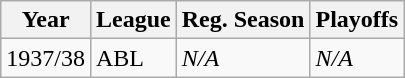<table class="wikitable">
<tr>
<th>Year</th>
<th>League</th>
<th>Reg. Season</th>
<th>Playoffs</th>
</tr>
<tr>
<td>1937/38</td>
<td>ABL</td>
<td><em>N/A</em></td>
<td><em>N/A</em></td>
</tr>
</table>
